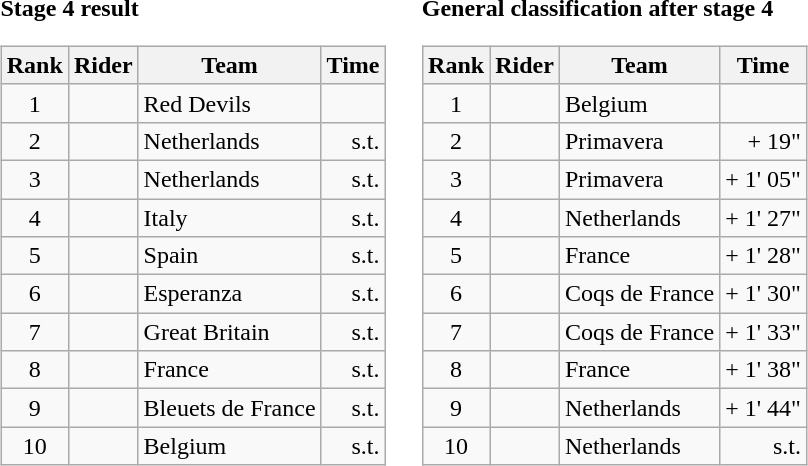<table>
<tr>
<td><strong>Stage 4 result</strong><br><table class="wikitable">
<tr>
<th scope="col">Rank</th>
<th scope="col">Rider</th>
<th scope="col">Team</th>
<th scope="col">Time</th>
</tr>
<tr>
<td style="text-align:center;">1</td>
<td></td>
<td>Red Devils</td>
<td style="text-align:right;"></td>
</tr>
<tr>
<td style="text-align:center;">2</td>
<td></td>
<td>Netherlands</td>
<td style="text-align:right;">s.t.</td>
</tr>
<tr>
<td style="text-align:center;">3</td>
<td></td>
<td>Netherlands</td>
<td style="text-align:right;">s.t.</td>
</tr>
<tr>
<td style="text-align:center;">4</td>
<td></td>
<td>Italy</td>
<td style="text-align:right;">s.t.</td>
</tr>
<tr>
<td style="text-align:center;">5</td>
<td></td>
<td>Spain</td>
<td style="text-align:right;">s.t.</td>
</tr>
<tr>
<td style="text-align:center;">6</td>
<td></td>
<td>Esperanza</td>
<td style="text-align:right;">s.t.</td>
</tr>
<tr>
<td style="text-align:center;">7</td>
<td></td>
<td>Great Britain</td>
<td style="text-align:right;">s.t.</td>
</tr>
<tr>
<td style="text-align:center;">8</td>
<td></td>
<td>France</td>
<td style="text-align:right;">s.t.</td>
</tr>
<tr>
<td style="text-align:center;">9</td>
<td></td>
<td>Bleuets de France</td>
<td style="text-align:right;">s.t.</td>
</tr>
<tr>
<td style="text-align:center;">10</td>
<td></td>
<td>Belgium</td>
<td style="text-align:right;">s.t.</td>
</tr>
</table>
</td>
<td></td>
<td><strong>General classification after stage 4</strong><br><table class="wikitable">
<tr>
<th scope="col">Rank</th>
<th scope="col">Rider</th>
<th scope="col">Team</th>
<th scope="col">Time</th>
</tr>
<tr>
<td style="text-align:center;">1</td>
<td></td>
<td>Belgium</td>
<td style="text-align:right;"></td>
</tr>
<tr>
<td style="text-align:center;">2</td>
<td></td>
<td>Primavera</td>
<td style="text-align:right;">+ 19"</td>
</tr>
<tr>
<td style="text-align:center;">3</td>
<td></td>
<td>Primavera</td>
<td style="text-align:right;">+ 1' 05"</td>
</tr>
<tr>
<td style="text-align:center;">4</td>
<td></td>
<td>Netherlands</td>
<td style="text-align:right;">+ 1' 27"</td>
</tr>
<tr>
<td style="text-align:center;">5</td>
<td></td>
<td>France</td>
<td style="text-align:right;">+ 1' 28"</td>
</tr>
<tr>
<td style="text-align:center;">6</td>
<td></td>
<td>Coqs de France</td>
<td style="text-align:right;">+ 1' 30"</td>
</tr>
<tr>
<td style="text-align:center;">7</td>
<td></td>
<td>Coqs de France</td>
<td style="text-align:right;">+ 1' 33"</td>
</tr>
<tr>
<td style="text-align:center;">8</td>
<td></td>
<td>France</td>
<td style="text-align:right;">+ 1' 38"</td>
</tr>
<tr>
<td style="text-align:center;">9</td>
<td></td>
<td>Netherlands</td>
<td style="text-align:right;">+ 1' 44"</td>
</tr>
<tr>
<td style="text-align:center;">10</td>
<td></td>
<td>Netherlands</td>
<td style="text-align:right;">s.t.</td>
</tr>
</table>
</td>
</tr>
</table>
